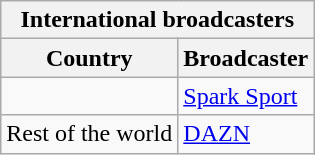<table class="wikitable collapsible" "font-size:95%;">
<tr>
<th colspan=2>International broadcasters</th>
</tr>
<tr>
<th align=center>Country</th>
<th align=center>Broadcaster</th>
</tr>
<tr>
<td></td>
<td><a href='#'>Spark Sport</a></td>
</tr>
<tr>
<td>Rest of the world</td>
<td><a href='#'>DAZN</a></td>
</tr>
</table>
